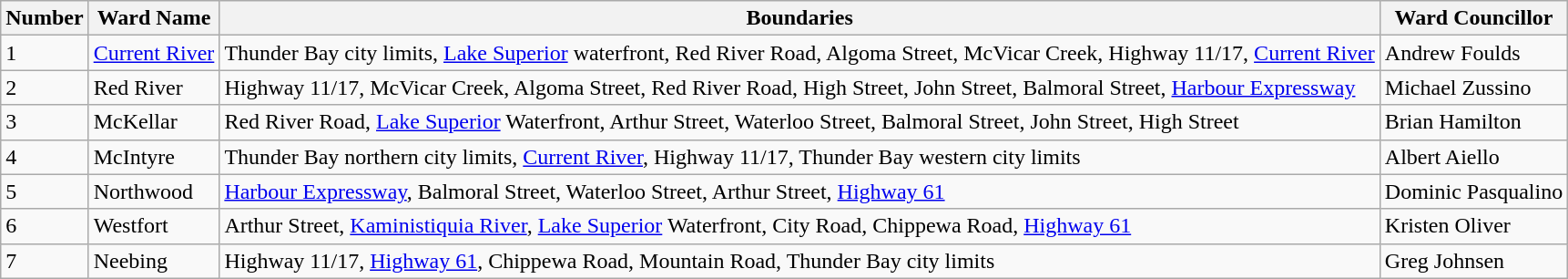<table class="wikitable">
<tr>
<th>Number</th>
<th>Ward Name</th>
<th>Boundaries</th>
<th>Ward Councillor</th>
</tr>
<tr>
<td>1</td>
<td><a href='#'>Current River</a></td>
<td>Thunder Bay city limits, <a href='#'>Lake Superior</a> waterfront, Red River Road, Algoma Street, McVicar Creek, Highway 11/17, <a href='#'>Current River</a></td>
<td>Andrew Foulds</td>
</tr>
<tr>
<td>2</td>
<td>Red River</td>
<td>Highway 11/17, McVicar Creek, Algoma Street, Red River Road, High Street, John Street, Balmoral Street, <a href='#'>Harbour Expressway</a></td>
<td>Michael Zussino</td>
</tr>
<tr>
<td>3</td>
<td>McKellar</td>
<td>Red River Road, <a href='#'>Lake Superior</a> Waterfront, Arthur Street, Waterloo Street, Balmoral Street, John Street, High Street</td>
<td>Brian Hamilton</td>
</tr>
<tr>
<td>4</td>
<td>McIntyre</td>
<td>Thunder Bay northern city limits, <a href='#'>Current River</a>, Highway 11/17, Thunder Bay western city limits</td>
<td>Albert Aiello</td>
</tr>
<tr>
<td>5</td>
<td>Northwood</td>
<td><a href='#'>Harbour Expressway</a>, Balmoral Street, Waterloo Street, Arthur Street, <a href='#'>Highway 61</a></td>
<td>Dominic Pasqualino</td>
</tr>
<tr>
<td>6</td>
<td>Westfort</td>
<td>Arthur Street, <a href='#'>Kaministiquia River</a>, <a href='#'>Lake Superior</a> Waterfront, City Road, Chippewa Road, <a href='#'>Highway 61</a></td>
<td>Kristen Oliver</td>
</tr>
<tr>
<td>7</td>
<td>Neebing</td>
<td>Highway 11/17, <a href='#'>Highway 61</a>, Chippewa Road, Mountain Road, Thunder Bay city limits</td>
<td>Greg Johnsen</td>
</tr>
</table>
